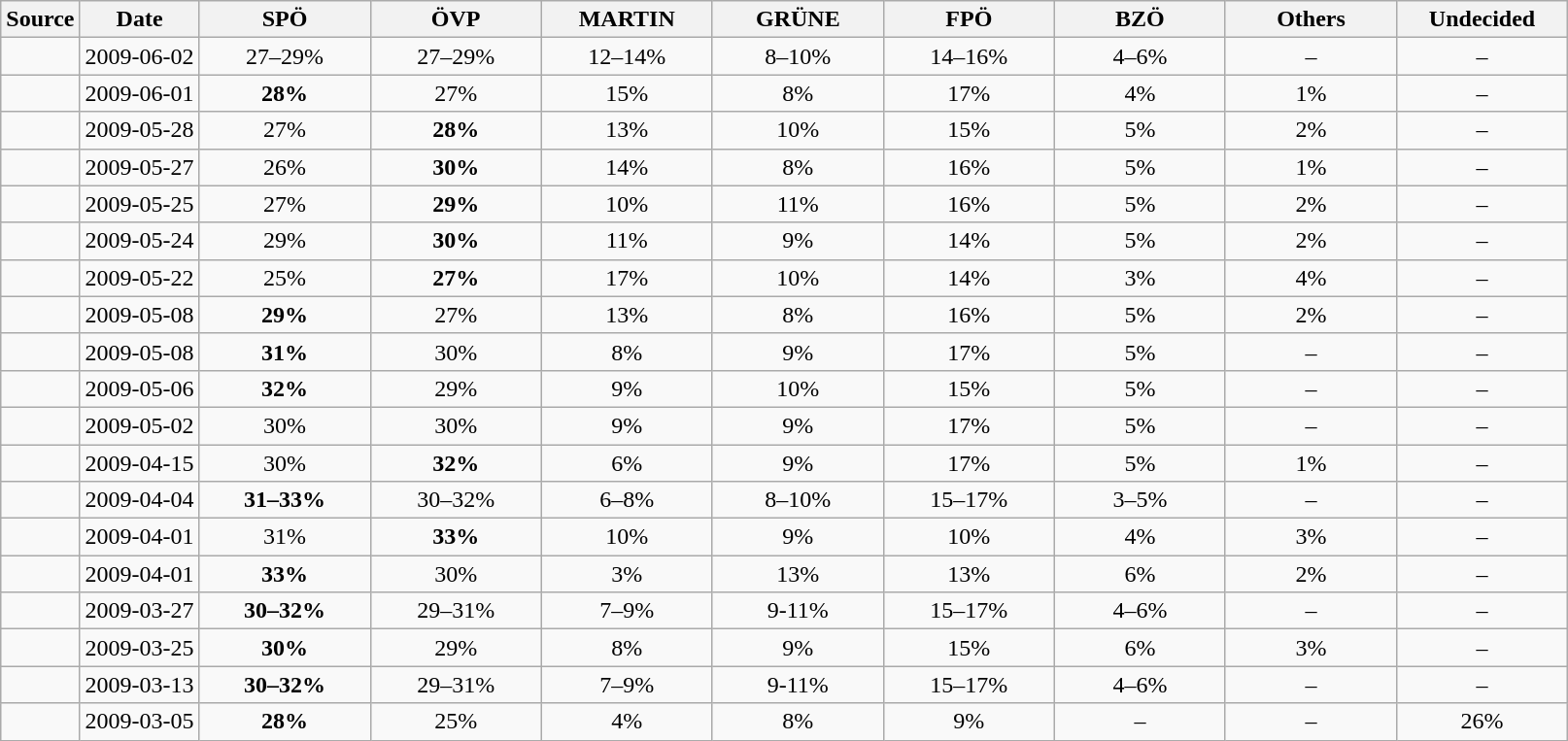<table class="wikitable sortable" style=text-align:center>
<tr>
<th>Source</th>
<th>Date</th>
<th style="width:110px">SPÖ</th>
<th style="width:110px">ÖVP</th>
<th style="width:110px">MARTIN</th>
<th style="width:110px">GRÜNE</th>
<th style="width:110px">FPÖ</th>
<th style="width:110px">BZÖ</th>
<th style="width:110px">Others</th>
<th style="width:110px">Undecided</th>
</tr>
<tr>
<td></td>
<td>2009-06-02</td>
<td>27–29%</td>
<td>27–29%</td>
<td>12–14%</td>
<td>8–10%</td>
<td>14–16%</td>
<td>4–6%</td>
<td>–</td>
<td>–</td>
</tr>
<tr>
<td></td>
<td>2009-06-01</td>
<td><strong>28%</strong></td>
<td>27%</td>
<td>15%</td>
<td>8%</td>
<td>17%</td>
<td>4%</td>
<td>1%</td>
<td>–</td>
</tr>
<tr>
<td></td>
<td>2009-05-28</td>
<td>27%</td>
<td><strong>28%</strong></td>
<td>13%</td>
<td>10%</td>
<td>15%</td>
<td>5%</td>
<td>2%</td>
<td>–</td>
</tr>
<tr>
<td></td>
<td>2009-05-27</td>
<td>26%</td>
<td><strong>30%</strong></td>
<td>14%</td>
<td>8%</td>
<td>16%</td>
<td>5%</td>
<td>1%</td>
<td>–</td>
</tr>
<tr>
<td></td>
<td>2009-05-25</td>
<td>27%</td>
<td><strong>29%</strong></td>
<td>10%</td>
<td>11%</td>
<td>16%</td>
<td>5%</td>
<td>2%</td>
<td>–</td>
</tr>
<tr>
<td></td>
<td>2009-05-24</td>
<td>29%</td>
<td><strong>30%</strong></td>
<td>11%</td>
<td>9%</td>
<td>14%</td>
<td>5%</td>
<td>2%</td>
<td>–</td>
</tr>
<tr>
<td></td>
<td>2009-05-22</td>
<td>25%</td>
<td><strong>27%</strong></td>
<td>17%</td>
<td>10%</td>
<td>14%</td>
<td>3%</td>
<td>4%</td>
<td>–</td>
</tr>
<tr>
<td> </td>
<td>2009-05-08</td>
<td><strong>29%</strong></td>
<td>27%</td>
<td>13%</td>
<td>8%</td>
<td>16%</td>
<td>5%</td>
<td>2%</td>
<td>–</td>
</tr>
<tr>
<td></td>
<td>2009-05-08</td>
<td><strong>31%</strong></td>
<td>30%</td>
<td>8%</td>
<td>9%</td>
<td>17%</td>
<td>5%</td>
<td>–</td>
<td>–</td>
</tr>
<tr>
<td></td>
<td>2009-05-06</td>
<td><strong>32%</strong></td>
<td>29%</td>
<td>9%</td>
<td>10%</td>
<td>15%</td>
<td>5%</td>
<td>–</td>
<td>–</td>
</tr>
<tr>
<td></td>
<td>2009-05-02</td>
<td>30%</td>
<td>30%</td>
<td>9%</td>
<td>9%</td>
<td>17%</td>
<td>5%</td>
<td>–</td>
<td>–</td>
</tr>
<tr>
<td></td>
<td>2009-04-15</td>
<td>30%</td>
<td><strong>32%</strong></td>
<td>6%</td>
<td>9%</td>
<td>17%</td>
<td>5%</td>
<td>1%</td>
<td>–</td>
</tr>
<tr>
<td></td>
<td>2009-04-04</td>
<td><strong>31–33%</strong></td>
<td>30–32%</td>
<td>6–8%</td>
<td>8–10%</td>
<td>15–17%</td>
<td>3–5%</td>
<td>–</td>
<td>–</td>
</tr>
<tr>
<td> </td>
<td>2009-04-01</td>
<td>31%</td>
<td><strong>33%</strong></td>
<td>10%</td>
<td>9%</td>
<td>10%</td>
<td>4%</td>
<td>3%</td>
<td>–</td>
</tr>
<tr>
<td></td>
<td>2009-04-01</td>
<td><strong>33%</strong></td>
<td>30%</td>
<td>3%</td>
<td>13%</td>
<td>13%</td>
<td>6%</td>
<td>2%</td>
<td>–</td>
</tr>
<tr>
<td></td>
<td>2009-03-27</td>
<td><strong>30–32%</strong></td>
<td>29–31%</td>
<td>7–9%</td>
<td>9-11%</td>
<td>15–17%</td>
<td>4–6%</td>
<td>–</td>
<td>–</td>
</tr>
<tr>
<td></td>
<td>2009-03-25</td>
<td><strong>30%</strong></td>
<td>29%</td>
<td>8%</td>
<td>9%</td>
<td>15%</td>
<td>6%</td>
<td>3%</td>
<td>–</td>
</tr>
<tr>
<td></td>
<td>2009-03-13</td>
<td><strong>30–32%</strong></td>
<td>29–31%</td>
<td>7–9%</td>
<td>9-11%</td>
<td>15–17%</td>
<td>4–6%</td>
<td>–</td>
<td>–</td>
</tr>
<tr>
<td></td>
<td>2009-03-05</td>
<td><strong>28%</strong></td>
<td>25%</td>
<td>4%</td>
<td>8%</td>
<td>9%</td>
<td>–</td>
<td>–</td>
<td>26%</td>
</tr>
</table>
